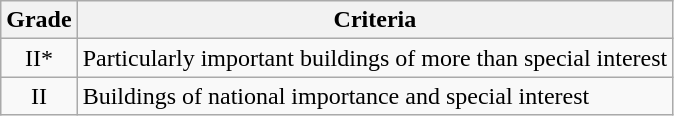<table class="wikitable">
<tr>
<th>Grade</th>
<th>Criteria</th>
</tr>
<tr>
<td align="center" >II*</td>
<td>Particularly important buildings of more than special interest</td>
</tr>
<tr>
<td align="center" >II</td>
<td>Buildings of national importance and special interest</td>
</tr>
</table>
